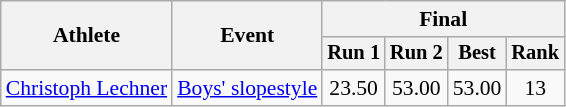<table class="wikitable" style="font-size:90%">
<tr>
<th rowspan=2>Athlete</th>
<th rowspan=2>Event</th>
<th colspan=5>Final</th>
</tr>
<tr style="font-size:95%">
<th>Run 1</th>
<th>Run 2</th>
<th>Best</th>
<th>Rank</th>
</tr>
<tr align=center>
<td align=left><a href='#'>Christoph Lechner</a></td>
<td align=left><a href='#'>Boys' slopestyle</a></td>
<td>23.50</td>
<td>53.00</td>
<td>53.00</td>
<td>13</td>
</tr>
</table>
